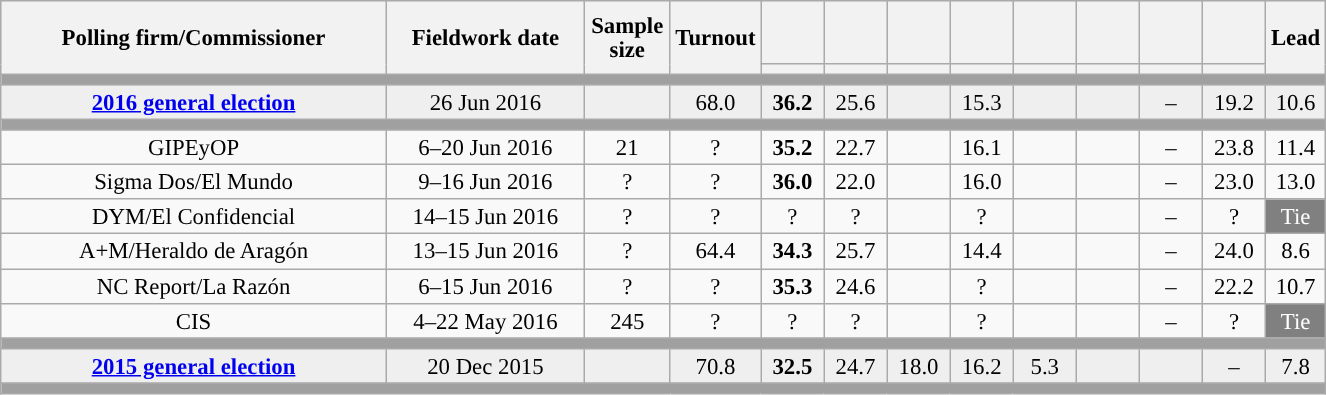<table class="wikitable collapsible collapsed" style="text-align:center; font-size:95%; line-height:16px;">
<tr style="height:42px; background-color:#E9E9E9">
<th style="width:250px;" rowspan="2">Polling firm/Commissioner</th>
<th style="width:125px;" rowspan="2">Fieldwork date</th>
<th style="width:50px;" rowspan="2">Sample size</th>
<th style="width:45px;" rowspan="2">Turnout</th>
<th style="width:35px;"></th>
<th style="width:35px;"></th>
<th style="width:35px;"></th>
<th style="width:35px;"></th>
<th style="width:35px;"></th>
<th style="width:35px;"></th>
<th style="width:35px;"></th>
<th style="width:35px;"></th>
<th style="width:30px;" rowspan="2">Lead</th>
</tr>
<tr>
<th style="color:inherit;background:"></th>
<th style="color:inherit;background:"></th>
<th style="color:inherit;background:"></th>
<th style="color:inherit;background:"></th>
<th style="color:inherit;background:"></th>
<th style="color:inherit;background:"></th>
<th style="color:inherit;background:"></th>
<th style="color:inherit;background:"></th>
</tr>
<tr>
<td colspan="13" style="background:#A0A0A0"></td>
</tr>
<tr style="background:#EFEFEF;">
<td><strong><a href='#'>2016 general election</a></strong></td>
<td>26 Jun 2016</td>
<td></td>
<td>68.0</td>
<td><strong>36.2</strong><br></td>
<td>25.6<br></td>
<td></td>
<td>15.3<br></td>
<td></td>
<td></td>
<td>–</td>
<td>19.2<br></td>
<td style="background:">10.6</td>
</tr>
<tr>
<td colspan="13" style="background:#A0A0A0"></td>
</tr>
<tr>
<td>GIPEyOP</td>
<td>6–20 Jun 2016</td>
<td>21</td>
<td>?</td>
<td><strong>35.2</strong><br></td>
<td>22.7<br></td>
<td></td>
<td>16.1<br></td>
<td></td>
<td></td>
<td>–</td>
<td>23.8<br></td>
<td style="background:">11.4</td>
</tr>
<tr>
<td>Sigma Dos/El Mundo</td>
<td>9–16 Jun 2016</td>
<td>?</td>
<td>?</td>
<td><strong>36.0</strong><br></td>
<td>22.0<br></td>
<td></td>
<td>16.0<br></td>
<td></td>
<td></td>
<td>–</td>
<td>23.0<br></td>
<td style="background:">13.0</td>
</tr>
<tr>
<td>DYM/El Confidencial</td>
<td>14–15 Jun 2016</td>
<td>?</td>
<td>?</td>
<td>?<br></td>
<td>?<br></td>
<td></td>
<td>?<br></td>
<td></td>
<td></td>
<td>–</td>
<td>?<br></td>
<td style="background:gray;color:white;">Tie</td>
</tr>
<tr>
<td>A+M/Heraldo de Aragón</td>
<td>13–15 Jun 2016</td>
<td>?</td>
<td>64.4</td>
<td><strong>34.3</strong><br></td>
<td>25.7<br></td>
<td></td>
<td>14.4<br></td>
<td></td>
<td></td>
<td>–</td>
<td>24.0<br></td>
<td style="background:">8.6</td>
</tr>
<tr>
<td>NC Report/La Razón</td>
<td>6–15 Jun 2016</td>
<td>?</td>
<td>?</td>
<td><strong>35.3</strong><br></td>
<td>24.6<br></td>
<td></td>
<td>?<br></td>
<td></td>
<td></td>
<td>–</td>
<td>22.2<br></td>
<td style="background:">10.7</td>
</tr>
<tr>
<td>CIS</td>
<td>4–22 May 2016</td>
<td>245</td>
<td>?</td>
<td>?<br></td>
<td>?<br></td>
<td></td>
<td>?<br></td>
<td></td>
<td></td>
<td>–</td>
<td>?<br></td>
<td style="background:gray;color:white;">Tie</td>
</tr>
<tr>
<td colspan="13" style="background:#A0A0A0"></td>
</tr>
<tr style="background:#EFEFEF;">
<td><strong><a href='#'>2015 general election</a></strong></td>
<td>20 Dec 2015</td>
<td></td>
<td>70.8</td>
<td><strong>32.5</strong><br></td>
<td>24.7<br></td>
<td>18.0<br></td>
<td>16.2<br></td>
<td>5.3<br></td>
<td></td>
<td></td>
<td>–</td>
<td style="background:">7.8</td>
</tr>
<tr>
<td colspan="13" style="background:#A0A0A0"></td>
</tr>
</table>
